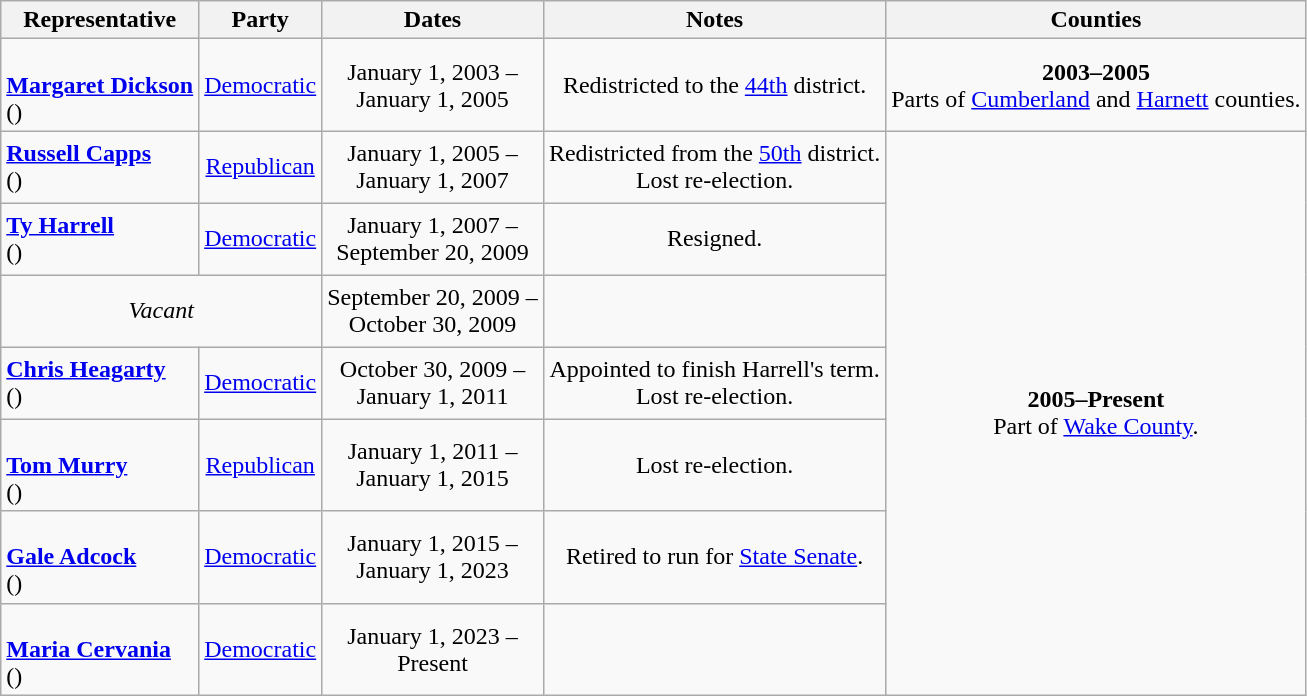<table class=wikitable style="text-align:center">
<tr>
<th>Representative</th>
<th>Party</th>
<th>Dates</th>
<th>Notes</th>
<th>Counties</th>
</tr>
<tr style="height:3em">
<td align=left><br><strong><a href='#'>Margaret Dickson</a></strong><br>()</td>
<td><a href='#'>Democratic</a></td>
<td nowrap>January 1, 2003 – <br> January 1, 2005</td>
<td>Redistricted to the <a href='#'>44th</a> district.</td>
<td><strong>2003–2005</strong> <br> Parts of <a href='#'>Cumberland</a> and <a href='#'>Harnett</a> counties.</td>
</tr>
<tr style="height:3em">
<td align=left><strong><a href='#'>Russell Capps</a></strong><br>()</td>
<td><a href='#'>Republican</a></td>
<td nowrap>January 1, 2005 – <br> January 1, 2007</td>
<td>Redistricted from the <a href='#'>50th</a> district. <br> Lost re-election.</td>
<td rowspan=7><strong>2005–Present</strong> <br> Part of <a href='#'>Wake County</a>.</td>
</tr>
<tr style="height:3em">
<td align=left><strong><a href='#'>Ty Harrell</a></strong><br>()</td>
<td><a href='#'>Democratic</a></td>
<td nowrap>January 1, 2007 – <br> September 20, 2009</td>
<td>Resigned.</td>
</tr>
<tr style="height:3em">
<td colspan=2><em>Vacant</em></td>
<td nowrap>September 20, 2009 – <br> October 30, 2009</td>
<td></td>
</tr>
<tr style="height:3em">
<td align=left><strong><a href='#'>Chris Heagarty</a></strong><br>()</td>
<td><a href='#'>Democratic</a></td>
<td nowrap>October 30, 2009 – <br> January 1, 2011</td>
<td>Appointed to finish Harrell's term. <br> Lost re-election.</td>
</tr>
<tr style="height:3em">
<td align=left><br><strong><a href='#'>Tom Murry</a></strong><br>()</td>
<td><a href='#'>Republican</a></td>
<td nowrap>January 1, 2011 – <br> January 1, 2015</td>
<td>Lost re-election.</td>
</tr>
<tr style="height:3em">
<td align=left><br><strong><a href='#'>Gale Adcock</a></strong><br>()</td>
<td><a href='#'>Democratic</a></td>
<td nowrap>January 1, 2015 – <br> January 1, 2023</td>
<td>Retired to run for <a href='#'>State Senate</a>.</td>
</tr>
<tr style="height:3em">
<td align=left><br><strong><a href='#'>Maria Cervania</a></strong><br>()</td>
<td><a href='#'>Democratic</a></td>
<td nowrap>January 1, 2023 – <br> Present</td>
<td></td>
</tr>
</table>
